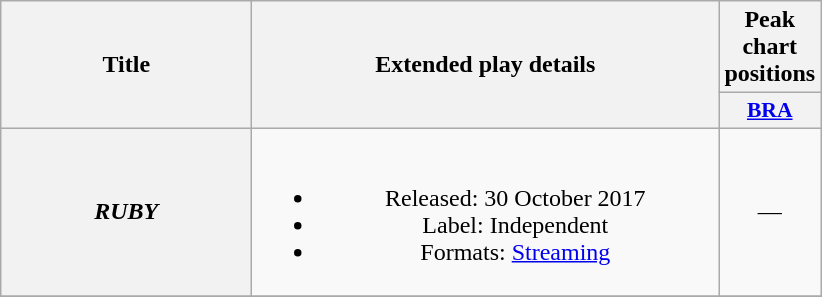<table class="wikitable plainrowheaders" style="text-align:center;">
<tr>
<th scope="col" rowspan="2" style="width:10em;">Title</th>
<th scope="col" rowspan="2" style="width:19em;">Extended play details</th>
<th scope="col" colspan="1">Peak chart positions</th>
</tr>
<tr>
<th scope="col" style="width:3em;font-size:90%;"><a href='#'>BRA</a></th>
</tr>
<tr>
<th scope="row"><em>RUBY</em></th>
<td><br><ul><li>Released: 30 October 2017</li><li>Label: Independent</li><li>Formats: <a href='#'>Streaming</a></li></ul></td>
<td>—</td>
</tr>
<tr>
</tr>
</table>
